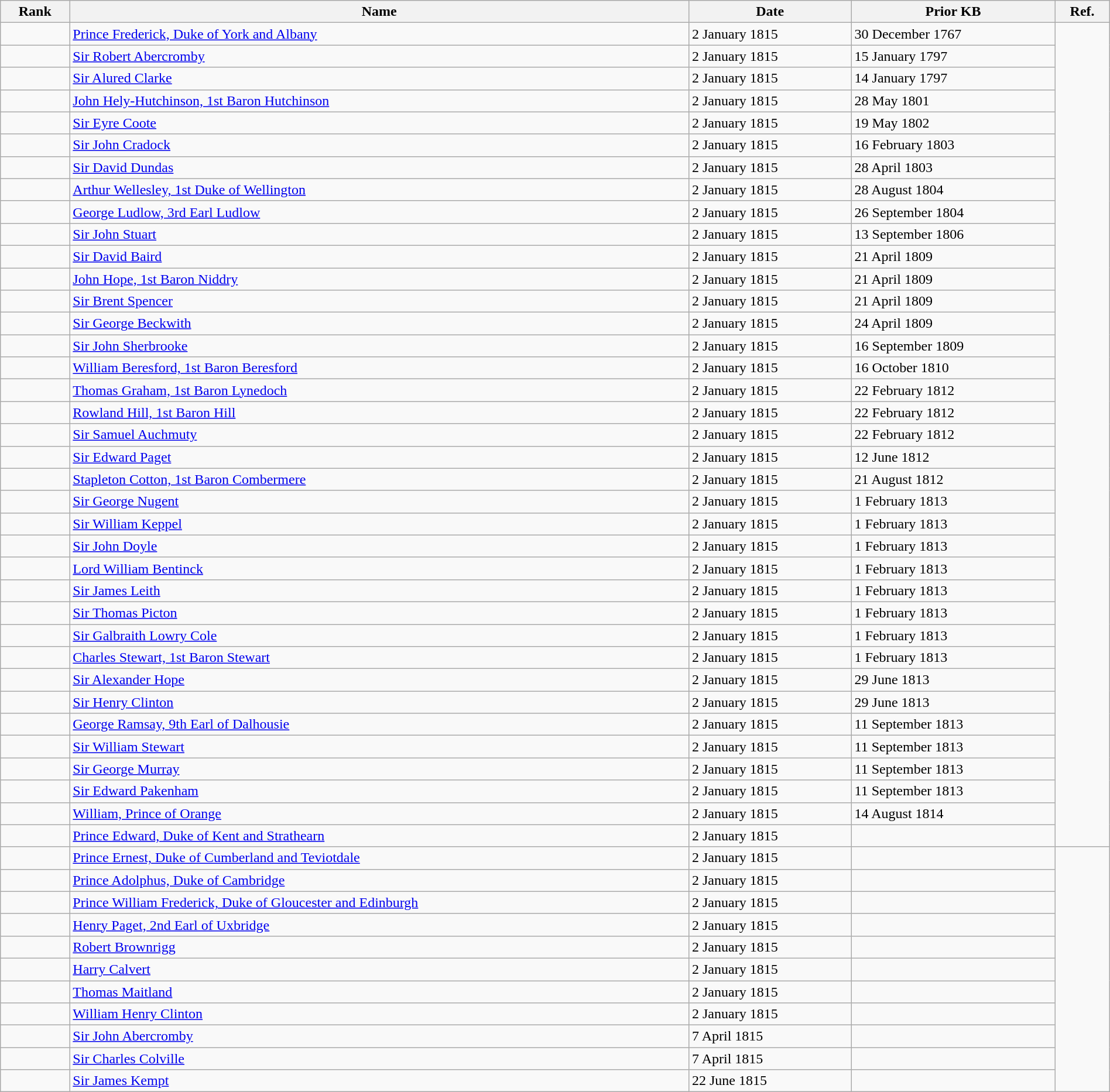<table class="wikitable sortable"width=100%>
<tr>
<th style=>Rank</th>
<th style=>Name</th>
<th style=>Date</th>
<th style=>Prior KB</th>
<th style=>Ref.</th>
</tr>
<tr>
<td></td>
<td><a href='#'>Prince Frederick, Duke of York and Albany</a></td>
<td>2 January 1815</td>
<td>30 December 1767</td>
<td rowspan=37></td>
</tr>
<tr>
<td></td>
<td><a href='#'>Sir Robert Abercromby</a></td>
<td>2 January 1815</td>
<td>15 January 1797</td>
</tr>
<tr>
<td></td>
<td><a href='#'>Sir Alured Clarke</a></td>
<td>2 January 1815</td>
<td>14 January 1797</td>
</tr>
<tr>
<td></td>
<td><a href='#'>John Hely-Hutchinson, 1st Baron Hutchinson</a></td>
<td>2 January 1815</td>
<td>28 May 1801</td>
</tr>
<tr>
<td></td>
<td><a href='#'>Sir Eyre Coote</a></td>
<td>2 January 1815</td>
<td>19 May 1802</td>
</tr>
<tr>
<td></td>
<td><a href='#'>Sir John Cradock</a></td>
<td>2 January 1815</td>
<td>16 February 1803</td>
</tr>
<tr>
<td></td>
<td><a href='#'>Sir David Dundas</a></td>
<td>2 January 1815</td>
<td>28 April 1803</td>
</tr>
<tr>
<td></td>
<td><a href='#'>Arthur Wellesley, 1st Duke of Wellington</a></td>
<td>2 January 1815</td>
<td>28 August 1804</td>
</tr>
<tr>
<td></td>
<td><a href='#'>George Ludlow, 3rd Earl Ludlow</a></td>
<td>2 January 1815</td>
<td>26 September 1804</td>
</tr>
<tr>
<td></td>
<td><a href='#'>Sir John Stuart</a></td>
<td>2 January 1815</td>
<td>13 September 1806</td>
</tr>
<tr>
<td></td>
<td><a href='#'>Sir David Baird</a></td>
<td>2 January 1815</td>
<td>21 April 1809</td>
</tr>
<tr>
<td></td>
<td><a href='#'>John Hope, 1st Baron Niddry</a></td>
<td>2 January 1815</td>
<td>21 April 1809</td>
</tr>
<tr>
<td></td>
<td><a href='#'>Sir Brent Spencer</a></td>
<td>2 January 1815</td>
<td>21 April 1809</td>
</tr>
<tr>
<td></td>
<td><a href='#'>Sir George Beckwith</a></td>
<td>2 January 1815</td>
<td>24 April 1809</td>
</tr>
<tr>
<td></td>
<td><a href='#'>Sir John Sherbrooke</a></td>
<td>2 January 1815</td>
<td>16 September 1809</td>
</tr>
<tr>
<td></td>
<td><a href='#'>William Beresford, 1st Baron Beresford</a></td>
<td>2 January 1815</td>
<td>16 October 1810</td>
</tr>
<tr>
<td></td>
<td><a href='#'>Thomas Graham, 1st Baron Lynedoch</a></td>
<td>2 January 1815</td>
<td>22 February 1812</td>
</tr>
<tr>
<td></td>
<td><a href='#'>Rowland Hill, 1st Baron Hill</a></td>
<td>2 January 1815</td>
<td>22 February 1812</td>
</tr>
<tr>
<td></td>
<td><a href='#'>Sir Samuel Auchmuty</a></td>
<td>2 January 1815</td>
<td>22 February 1812</td>
</tr>
<tr>
<td></td>
<td><a href='#'>Sir Edward Paget</a></td>
<td>2 January 1815</td>
<td>12 June 1812</td>
</tr>
<tr>
<td></td>
<td><a href='#'>Stapleton Cotton, 1st Baron Combermere</a></td>
<td>2 January 1815</td>
<td>21 August 1812</td>
</tr>
<tr>
<td></td>
<td><a href='#'>Sir George Nugent</a></td>
<td>2 January 1815</td>
<td>1 February 1813</td>
</tr>
<tr>
<td></td>
<td><a href='#'>Sir William Keppel</a></td>
<td>2 January 1815</td>
<td>1 February 1813</td>
</tr>
<tr>
<td></td>
<td><a href='#'>Sir John Doyle</a></td>
<td>2 January 1815</td>
<td>1 February 1813</td>
</tr>
<tr>
<td></td>
<td><a href='#'>Lord William Bentinck</a></td>
<td>2 January 1815</td>
<td>1 February 1813</td>
</tr>
<tr>
<td></td>
<td><a href='#'>Sir James Leith</a></td>
<td>2 January 1815</td>
<td>1 February 1813</td>
</tr>
<tr>
<td></td>
<td><a href='#'>Sir Thomas Picton</a></td>
<td>2 January 1815</td>
<td>1 February 1813</td>
</tr>
<tr>
<td></td>
<td><a href='#'>Sir Galbraith Lowry Cole</a></td>
<td>2 January 1815</td>
<td>1 February 1813</td>
</tr>
<tr>
<td></td>
<td><a href='#'>Charles Stewart, 1st Baron Stewart</a></td>
<td>2 January 1815</td>
<td>1 February 1813</td>
</tr>
<tr>
<td></td>
<td><a href='#'>Sir Alexander Hope</a></td>
<td>2 January 1815</td>
<td>29 June 1813</td>
</tr>
<tr>
<td></td>
<td><a href='#'>Sir Henry Clinton</a></td>
<td>2 January 1815</td>
<td>29 June 1813</td>
</tr>
<tr>
<td></td>
<td><a href='#'>George Ramsay, 9th Earl of Dalhousie</a></td>
<td>2 January 1815</td>
<td>11 September 1813</td>
</tr>
<tr>
<td></td>
<td><a href='#'>Sir William Stewart</a></td>
<td>2 January 1815</td>
<td>11 September 1813</td>
</tr>
<tr>
<td></td>
<td><a href='#'>Sir George Murray</a></td>
<td>2 January 1815</td>
<td>11 September 1813</td>
</tr>
<tr>
<td></td>
<td><a href='#'>Sir Edward Pakenham</a></td>
<td>2 January 1815</td>
<td>11 September 1813</td>
</tr>
<tr>
<td></td>
<td><a href='#'>William, Prince of Orange</a></td>
<td>2 January 1815</td>
<td>14 August 1814</td>
</tr>
<tr>
<td></td>
<td><a href='#'>Prince Edward, Duke of Kent and Strathearn</a></td>
<td>2 January 1815</td>
<td></td>
</tr>
<tr>
<td></td>
<td><a href='#'>Prince Ernest, Duke of Cumberland and Teviotdale</a></td>
<td>2 January 1815</td>
<td></td>
<td rowspan=11></td>
</tr>
<tr>
<td></td>
<td><a href='#'>Prince Adolphus, Duke of Cambridge</a></td>
<td>2 January 1815</td>
<td></td>
</tr>
<tr>
<td></td>
<td><a href='#'>Prince William Frederick, Duke of Gloucester and Edinburgh</a></td>
<td>2 January 1815</td>
<td></td>
</tr>
<tr>
<td></td>
<td><a href='#'>Henry Paget, 2nd Earl of Uxbridge</a></td>
<td>2 January 1815</td>
<td></td>
</tr>
<tr>
<td></td>
<td><a href='#'>Robert Brownrigg</a></td>
<td>2 January 1815</td>
<td></td>
</tr>
<tr>
<td></td>
<td><a href='#'>Harry Calvert</a></td>
<td>2 January 1815</td>
<td></td>
</tr>
<tr>
<td></td>
<td><a href='#'>Thomas Maitland</a></td>
<td>2 January 1815</td>
<td></td>
</tr>
<tr>
<td></td>
<td><a href='#'>William Henry Clinton</a></td>
<td>2 January 1815</td>
<td></td>
</tr>
<tr>
<td></td>
<td><a href='#'>Sir John Abercromby</a></td>
<td>7 April 1815</td>
<td></td>
</tr>
<tr>
<td></td>
<td><a href='#'>Sir Charles Colville</a></td>
<td>7 April 1815</td>
<td></td>
</tr>
<tr>
<td></td>
<td><a href='#'>Sir James Kempt</a></td>
<td>22 June 1815</td>
<td></td>
</tr>
</table>
